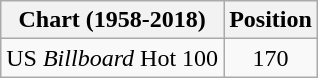<table class="wikitable plainrowheaders">
<tr>
<th>Chart (1958-2018)</th>
<th>Position</th>
</tr>
<tr>
<td>US <em>Billboard</em> Hot 100</td>
<td style="text-align:center;">170</td>
</tr>
</table>
